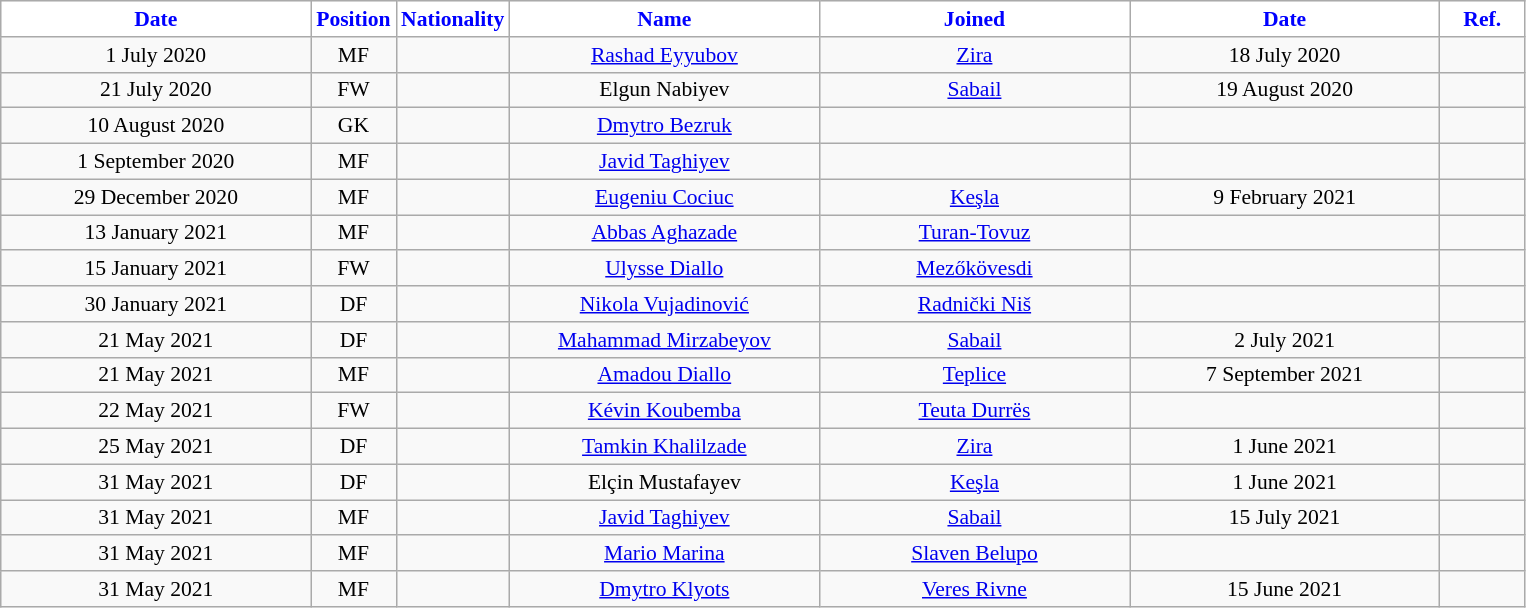<table class="wikitable"  style="text-align:center; font-size:90%; ">
<tr>
<th style="background:white; color:blue; width:200px;">Date</th>
<th style="background:white; color:blue; width:50px;">Position</th>
<th style="background:white; color:blue; width:50px;">Nationality</th>
<th style="background:white; color:blue; width:200px;">Name</th>
<th style="background:white; color:blue; width:200px;">Joined</th>
<th style="background:white; color:blue; width:200px;">Date</th>
<th style="background:white; color:blue; width:50px;">Ref.</th>
</tr>
<tr>
<td>1 July 2020</td>
<td>MF</td>
<td></td>
<td><a href='#'>Rashad Eyyubov</a></td>
<td><a href='#'>Zira</a></td>
<td>18 July 2020</td>
<td></td>
</tr>
<tr>
<td>21 July 2020</td>
<td>FW</td>
<td></td>
<td>Elgun Nabiyev</td>
<td><a href='#'>Sabail</a></td>
<td>19 August 2020</td>
<td></td>
</tr>
<tr>
<td>10 August 2020</td>
<td>GK</td>
<td></td>
<td><a href='#'>Dmytro Bezruk</a></td>
<td></td>
<td></td>
<td></td>
</tr>
<tr>
<td>1 September 2020</td>
<td>MF</td>
<td></td>
<td><a href='#'>Javid Taghiyev</a></td>
<td></td>
<td></td>
<td></td>
</tr>
<tr>
<td>29 December 2020</td>
<td>MF</td>
<td></td>
<td><a href='#'>Eugeniu Cociuc</a></td>
<td><a href='#'>Keşla</a></td>
<td>9 February 2021</td>
<td></td>
</tr>
<tr>
<td>13 January 2021</td>
<td>MF</td>
<td></td>
<td><a href='#'>Abbas Aghazade</a></td>
<td><a href='#'>Turan-Tovuz</a></td>
<td></td>
<td></td>
</tr>
<tr>
<td>15 January 2021</td>
<td>FW</td>
<td></td>
<td><a href='#'>Ulysse Diallo</a></td>
<td><a href='#'>Mezőkövesdi</a></td>
<td></td>
<td></td>
</tr>
<tr>
<td>30 January 2021</td>
<td>DF</td>
<td></td>
<td><a href='#'>Nikola Vujadinović</a></td>
<td><a href='#'>Radnički Niš</a></td>
<td></td>
<td></td>
</tr>
<tr>
<td>21 May 2021</td>
<td>DF</td>
<td></td>
<td><a href='#'>Mahammad Mirzabeyov</a></td>
<td><a href='#'>Sabail</a></td>
<td>2 July 2021</td>
<td></td>
</tr>
<tr>
<td>21 May 2021</td>
<td>MF</td>
<td></td>
<td><a href='#'>Amadou Diallo</a></td>
<td><a href='#'>Teplice</a></td>
<td>7 September 2021</td>
<td></td>
</tr>
<tr>
<td>22 May 2021</td>
<td>FW</td>
<td></td>
<td><a href='#'>Kévin Koubemba</a></td>
<td><a href='#'>Teuta Durrës</a></td>
<td></td>
<td></td>
</tr>
<tr>
<td>25 May 2021</td>
<td>DF</td>
<td></td>
<td><a href='#'>Tamkin Khalilzade</a></td>
<td><a href='#'>Zira</a></td>
<td>1 June 2021</td>
<td></td>
</tr>
<tr>
<td>31 May 2021</td>
<td>DF</td>
<td></td>
<td>Elçin Mustafayev</td>
<td><a href='#'>Keşla</a></td>
<td>1 June 2021</td>
<td></td>
</tr>
<tr>
<td>31 May 2021</td>
<td>MF</td>
<td></td>
<td><a href='#'>Javid Taghiyev</a></td>
<td><a href='#'>Sabail</a></td>
<td>15 July 2021</td>
<td></td>
</tr>
<tr>
<td>31 May 2021</td>
<td>MF</td>
<td></td>
<td><a href='#'>Mario Marina</a></td>
<td><a href='#'>Slaven Belupo</a></td>
<td></td>
<td></td>
</tr>
<tr>
<td>31 May 2021</td>
<td>MF</td>
<td></td>
<td><a href='#'>Dmytro Klyots</a></td>
<td><a href='#'>Veres Rivne</a></td>
<td>15 June 2021</td>
<td></td>
</tr>
</table>
